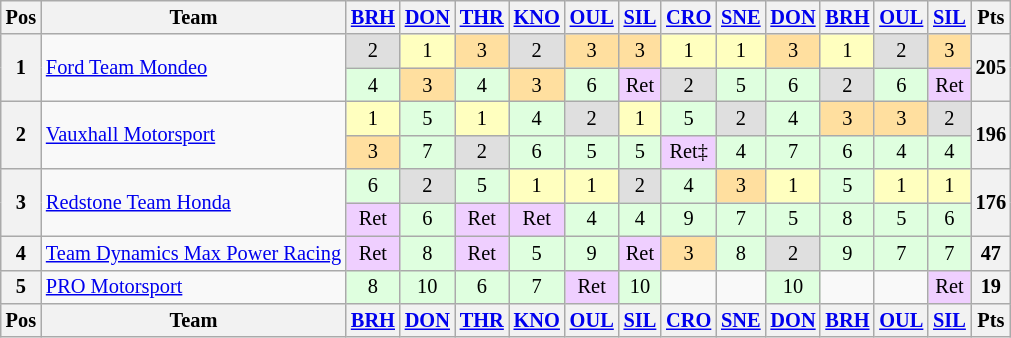<table class="wikitable" style="font-size: 85%; text-align: center;">
<tr style="vertical-align:top">
<th style="vertical-align:middle">Pos</th>
<th style="vertical-align:middle">Team</th>
<th><a href='#'>BRH</a></th>
<th><a href='#'>DON</a></th>
<th><a href='#'>THR</a></th>
<th><a href='#'>KNO</a></th>
<th><a href='#'>OUL</a></th>
<th><a href='#'>SIL</a></th>
<th><a href='#'>CRO</a></th>
<th><a href='#'>SNE</a></th>
<th><a href='#'>DON</a></th>
<th><a href='#'>BRH</a></th>
<th><a href='#'>OUL</a></th>
<th><a href='#'>SIL</a></th>
<th style="vertical-align:middle">Pts</th>
</tr>
<tr>
<th rowspan=2>1</th>
<td rowspan=2 style="text-align:left"><a href='#'>Ford Team Mondeo</a></td>
<td style="background:#DFDFDF;">2</td>
<td style="background:#FFFFBF;">1</td>
<td style="background:#FFDF9F;">3</td>
<td style="background:#DFDFDF;">2</td>
<td style="background:#FFDF9F;">3</td>
<td style="background:#FFDF9F;">3</td>
<td style="background:#FFFFBF;">1</td>
<td style="background:#FFFFBF;">1</td>
<td style="background:#FFDF9F;">3</td>
<td style="background:#FFFFBF;">1</td>
<td style="background:#DFDFDF;">2</td>
<td style="background:#FFDF9F;">3</td>
<th rowspan=2>205</th>
</tr>
<tr>
<td style="background:#DFFFDF;">4</td>
<td style="background:#FFDF9F;">3</td>
<td style="background:#DFFFDF;">4</td>
<td style="background:#FFDF9F;">3</td>
<td style="background:#DFFFDF;">6</td>
<td style="background:#EFCFFF;">Ret</td>
<td style="background:#DFDFDF;">2</td>
<td style="background:#DFFFDF;">5</td>
<td style="background:#DFFFDF;">6</td>
<td style="background:#DFDFDF;">2</td>
<td style="background:#DFFFDF;">6</td>
<td style="background:#EFCFFF;">Ret</td>
</tr>
<tr>
<th rowspan=2>2</th>
<td rowspan=2 style="text-align:left"><a href='#'>Vauxhall Motorsport</a></td>
<td style="background:#FFFFBF;">1</td>
<td style="background:#DFFFDF;">5</td>
<td style="background:#FFFFBF;">1</td>
<td style="background:#DFFFDF;">4</td>
<td style="background:#DFDFDF;">2</td>
<td style="background:#FFFFBF;">1</td>
<td style="background:#DFFFDF;">5</td>
<td style="background:#DFDFDF;">2</td>
<td style="background:#DFFFDF;">4</td>
<td style="background:#FFDF9F;">3</td>
<td style="background:#FFDF9F;">3</td>
<td style="background:#DFDFDF;">2</td>
<th rowspan=2>196</th>
</tr>
<tr>
<td style="background:#FFDF9F;">3</td>
<td style="background:#DFFFDF;">7</td>
<td style="background:#DFDFDF;">2</td>
<td style="background:#DFFFDF;">6</td>
<td style="background:#DFFFDF;">5</td>
<td style="background:#DFFFDF;">5</td>
<td style="background:#EFCFFF;">Ret‡</td>
<td style="background:#DFFFDF;">4</td>
<td style="background:#DFFFDF;">7</td>
<td style="background:#DFFFDF;">6</td>
<td style="background:#DFFFDF;">4</td>
<td style="background:#DFFFDF;">4</td>
</tr>
<tr>
<th rowspan=2>3</th>
<td rowspan=2 style="text-align:left"><a href='#'>Redstone Team Honda</a></td>
<td style="background:#DFFFDF;">6</td>
<td style="background:#DFDFDF;">2</td>
<td style="background:#DFFFDF;">5</td>
<td style="background:#FFFFBF;">1</td>
<td style="background:#FFFFBF;">1</td>
<td style="background:#DFDFDF;">2</td>
<td style="background:#DFFFDF;">4</td>
<td style="background:#FFDF9F;">3</td>
<td style="background:#FFFFBF;">1</td>
<td style="background:#DFFFDF;">5</td>
<td style="background:#FFFFBF;">1</td>
<td style="background:#FFFFBF;">1</td>
<th rowspan=2>176</th>
</tr>
<tr>
<td style="background:#EFCFFF;">Ret</td>
<td style="background:#DFFFDF;">6</td>
<td style="background:#EFCFFF;">Ret</td>
<td style="background:#EFCFFF;">Ret</td>
<td style="background:#DFFFDF;">4</td>
<td style="background:#DFFFDF;">4</td>
<td style="background:#DFFFDF;">9</td>
<td style="background:#DFFFDF;">7</td>
<td style="background:#DFFFDF;">5</td>
<td style="background:#DFFFDF;">8</td>
<td style="background:#DFFFDF;">5</td>
<td style="background:#DFFFDF;">6</td>
</tr>
<tr>
<th>4</th>
<td style="text-align:left" nowrap><a href='#'>Team Dynamics Max Power Racing</a></td>
<td style="background:#EFCFFF;">Ret</td>
<td style="background:#DFFFDF;">8</td>
<td style="background:#EFCFFF;">Ret</td>
<td style="background:#DFFFDF;">5</td>
<td style="background:#DFFFDF;">9</td>
<td style="background:#EFCFFF;">Ret</td>
<td style="background:#FFDF9F;">3</td>
<td style="background:#DFFFDF;">8</td>
<td style="background:#DFDFDF;">2</td>
<td style="background:#DFFFDF;">9</td>
<td style="background:#DFFFDF;">7</td>
<td style="background:#DFFFDF;">7</td>
<th>47</th>
</tr>
<tr>
<th>5</th>
<td style="text-align:left"><a href='#'>PRO Motorsport</a></td>
<td style="background:#DFFFDF;">8</td>
<td style="background:#DFFFDF;">10</td>
<td style="background:#DFFFDF;">6</td>
<td style="background:#DFFFDF;">7</td>
<td style="background:#EFCFFF;">Ret</td>
<td style="background:#DFFFDF;">10</td>
<td></td>
<td></td>
<td style="background:#DFFFDF;">10</td>
<td></td>
<td></td>
<td style="background:#EFCFFF;">Ret</td>
<th>19</th>
</tr>
<tr>
<th style="vertical-align:middle">Pos</th>
<th style="vertical-align:middle">Team</th>
<th><a href='#'>BRH</a></th>
<th><a href='#'>DON</a></th>
<th><a href='#'>THR</a></th>
<th><a href='#'>KNO</a></th>
<th><a href='#'>OUL</a></th>
<th><a href='#'>SIL</a></th>
<th><a href='#'>CRO</a></th>
<th><a href='#'>SNE</a></th>
<th><a href='#'>DON</a></th>
<th><a href='#'>BRH</a></th>
<th><a href='#'>OUL</a></th>
<th><a href='#'>SIL</a></th>
<th style="vertical-align:middle">Pts</th>
</tr>
</table>
